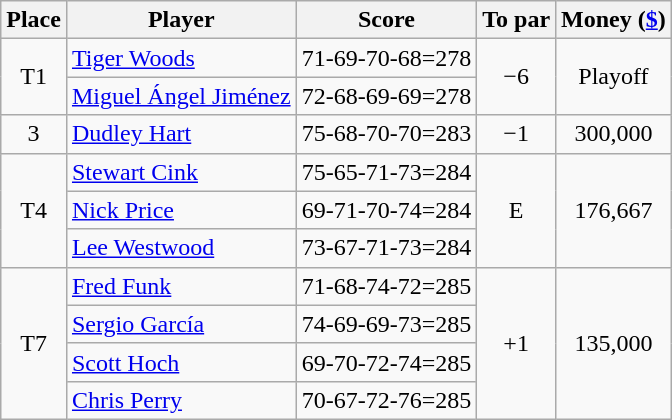<table class="wikitable">
<tr>
<th>Place</th>
<th>Player</th>
<th>Score</th>
<th>To par</th>
<th>Money (<a href='#'>$</a>)</th>
</tr>
<tr>
<td rowspan="2" align="center">T1</td>
<td> <a href='#'>Tiger Woods</a></td>
<td>71-69-70-68=278</td>
<td rowspan="2" align="center">−6</td>
<td align=center rowspan=2>Playoff</td>
</tr>
<tr>
<td> <a href='#'>Miguel Ángel Jiménez</a></td>
<td>72-68-69-69=278</td>
</tr>
<tr>
<td align="center">3</td>
<td> <a href='#'>Dudley Hart</a></td>
<td>75-68-70-70=283</td>
<td align="center">−1</td>
<td align="center">300,000</td>
</tr>
<tr>
<td rowspan="3" align="center">T4</td>
<td> <a href='#'>Stewart Cink</a></td>
<td>75-65-71-73=284</td>
<td rowspan="3" align="center">E</td>
<td rowspan="3" align="center">176,667</td>
</tr>
<tr>
<td> <a href='#'>Nick Price</a></td>
<td>69-71-70-74=284</td>
</tr>
<tr>
<td> <a href='#'>Lee Westwood</a></td>
<td>73-67-71-73=284</td>
</tr>
<tr>
<td rowspan="4" align="center">T7</td>
<td> <a href='#'>Fred Funk</a></td>
<td>71-68-74-72=285</td>
<td rowspan="4" align="center">+1</td>
<td rowspan="4" align="center">135,000</td>
</tr>
<tr>
<td> <a href='#'>Sergio García</a></td>
<td>74-69-69-73=285</td>
</tr>
<tr>
<td> <a href='#'>Scott Hoch</a></td>
<td>69-70-72-74=285</td>
</tr>
<tr>
<td> <a href='#'>Chris Perry</a></td>
<td>70-67-72-76=285</td>
</tr>
</table>
